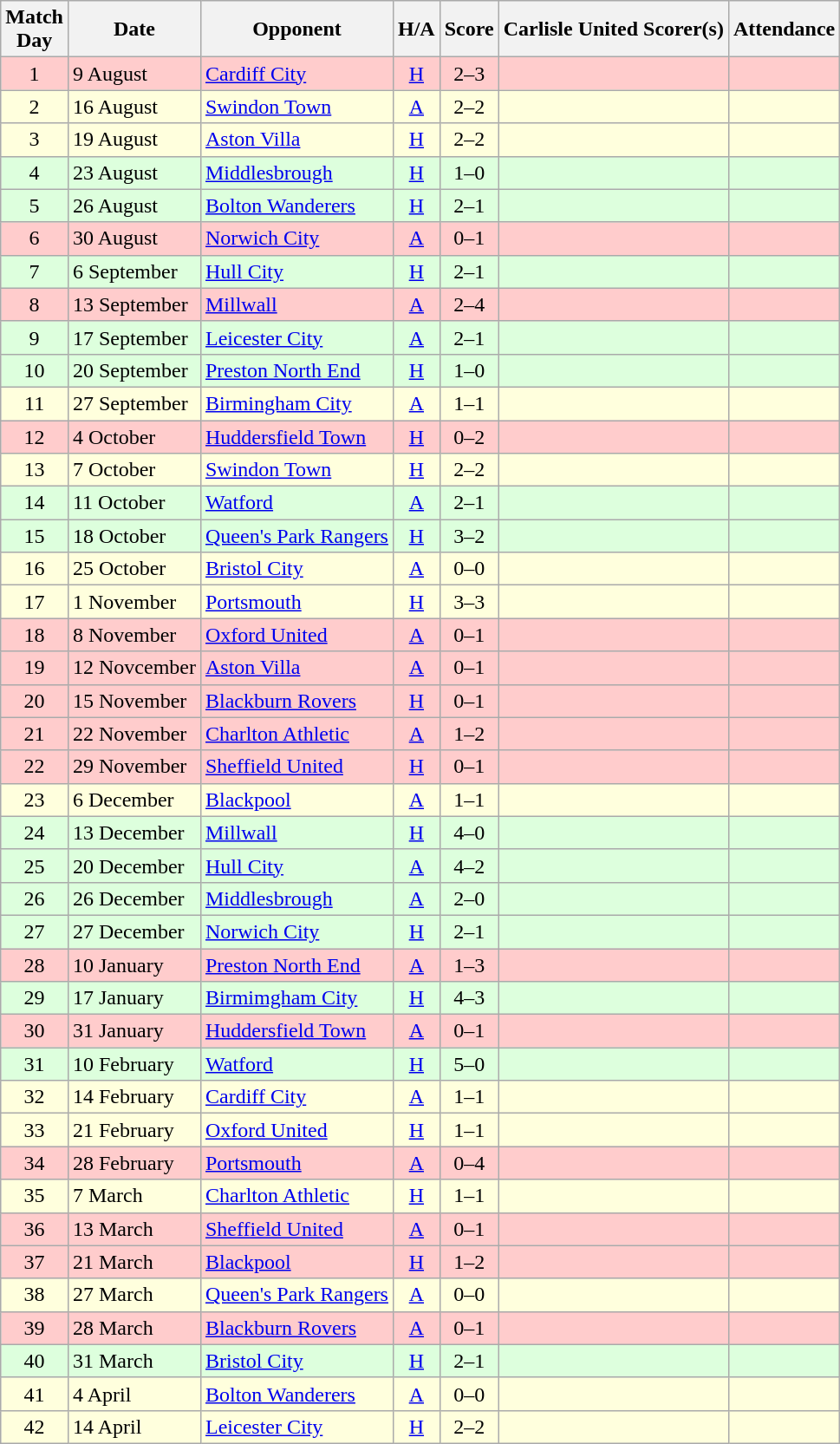<table class="wikitable" style="text-align:center">
<tr>
<th>Match<br> Day</th>
<th>Date</th>
<th>Opponent</th>
<th>H/A</th>
<th>Score</th>
<th>Carlisle United Scorer(s)</th>
<th>Attendance</th>
</tr>
<tr bgcolor=#FFCCCC>
<td>1</td>
<td align=left>9 August</td>
<td align=left><a href='#'>Cardiff City</a></td>
<td><a href='#'>H</a></td>
<td>2–3</td>
<td align=left></td>
<td></td>
</tr>
<tr bgcolor=#ffffdd>
<td>2</td>
<td align=left>16 August</td>
<td align=left><a href='#'>Swindon Town</a></td>
<td><a href='#'>A</a></td>
<td>2–2</td>
<td align=left></td>
<td></td>
</tr>
<tr bgcolor=#ffffdd>
<td>3</td>
<td align=left>19 August</td>
<td align=left><a href='#'>Aston Villa</a></td>
<td><a href='#'>H</a></td>
<td>2–2</td>
<td align=left></td>
<td></td>
</tr>
<tr bgcolor=#ddffdd>
<td>4</td>
<td align=left>23 August</td>
<td align=left><a href='#'>Middlesbrough</a></td>
<td><a href='#'>H</a></td>
<td>1–0</td>
<td align=left></td>
<td></td>
</tr>
<tr bgcolor=#ddffdd>
<td>5</td>
<td align=left>26 August</td>
<td align=left><a href='#'>Bolton Wanderers</a></td>
<td><a href='#'>H</a></td>
<td>2–1</td>
<td align=left></td>
<td></td>
</tr>
<tr bgcolor=#FFCCCC>
<td>6</td>
<td align=left>30 August</td>
<td align=left><a href='#'>Norwich City</a></td>
<td><a href='#'>A</a></td>
<td>0–1</td>
<td align=left></td>
<td></td>
</tr>
<tr bgcolor=#ddffdd>
<td>7</td>
<td align=left>6 September</td>
<td align=left><a href='#'>Hull City</a></td>
<td><a href='#'>H</a></td>
<td>2–1</td>
<td align=left></td>
<td></td>
</tr>
<tr bgcolor=#FFCCCC>
<td>8</td>
<td align=left>13 September</td>
<td align=left><a href='#'>Millwall</a></td>
<td><a href='#'>A</a></td>
<td>2–4</td>
<td align=left></td>
<td></td>
</tr>
<tr bgcolor=#ddffdd>
<td>9</td>
<td align=left>17 September</td>
<td align=left><a href='#'>Leicester City</a></td>
<td><a href='#'>A</a></td>
<td>2–1</td>
<td align=left></td>
<td></td>
</tr>
<tr bgcolor=#ddffdd>
<td>10</td>
<td align=left>20 September</td>
<td align=left><a href='#'>Preston North End</a></td>
<td><a href='#'>H</a></td>
<td>1–0</td>
<td align=left></td>
<td></td>
</tr>
<tr bgcolor=#ffffdd>
<td>11</td>
<td align=left>27 September</td>
<td align=left><a href='#'>Birmingham City</a></td>
<td><a href='#'>A</a></td>
<td>1–1</td>
<td align=left></td>
<td></td>
</tr>
<tr bgcolor=#FFCCCC>
<td>12</td>
<td align=left>4 October</td>
<td align=left><a href='#'>Huddersfield Town</a></td>
<td><a href='#'>H</a></td>
<td>0–2</td>
<td align=left></td>
<td></td>
</tr>
<tr bgcolor=#ffffdd>
<td>13</td>
<td align=left>7 October</td>
<td align=left><a href='#'>Swindon Town</a></td>
<td><a href='#'>H</a></td>
<td>2–2</td>
<td align=left></td>
<td></td>
</tr>
<tr bgcolor=#ddffdd>
<td>14</td>
<td align=left>11 October</td>
<td align=left><a href='#'>Watford</a></td>
<td><a href='#'>A</a></td>
<td>2–1</td>
<td align=left></td>
<td></td>
</tr>
<tr bgcolor=#ddffdd>
<td>15</td>
<td align=left>18 October</td>
<td align=left><a href='#'>Queen's Park Rangers</a></td>
<td><a href='#'>H</a></td>
<td>3–2</td>
<td align=left></td>
<td></td>
</tr>
<tr bgcolor=#ffffdd>
<td>16</td>
<td align=left>25 October</td>
<td align=left><a href='#'>Bristol City</a></td>
<td><a href='#'>A</a></td>
<td>0–0</td>
<td align=left></td>
<td></td>
</tr>
<tr bgcolor=#ffffdd>
<td>17</td>
<td align=left>1 November</td>
<td align=left><a href='#'>Portsmouth</a></td>
<td><a href='#'>H</a></td>
<td>3–3</td>
<td align=left></td>
<td></td>
</tr>
<tr bgcolor=#FFCCCC>
<td>18</td>
<td align=left>8 November</td>
<td align=left><a href='#'>Oxford United</a></td>
<td><a href='#'>A</a></td>
<td>0–1</td>
<td align=left></td>
<td></td>
</tr>
<tr bgcolor=#FFCCCC>
<td>19</td>
<td align=left>12 Novcember</td>
<td align=left><a href='#'>Aston Villa</a></td>
<td><a href='#'>A</a></td>
<td>0–1</td>
<td align=left></td>
<td></td>
</tr>
<tr bgcolor=#FFCCCC>
<td>20</td>
<td align=left>15 November</td>
<td align=left><a href='#'>Blackburn Rovers</a></td>
<td><a href='#'>H</a></td>
<td>0–1</td>
<td align=left></td>
<td></td>
</tr>
<tr bgcolor=#FFCCCC>
<td>21</td>
<td align=left>22 November</td>
<td align=left><a href='#'>Charlton Athletic</a></td>
<td><a href='#'>A</a></td>
<td>1–2</td>
<td align=left></td>
<td></td>
</tr>
<tr bgcolor=#FFCCCC>
<td>22</td>
<td align=left>29 November</td>
<td align=left><a href='#'>Sheffield United</a></td>
<td><a href='#'>H</a></td>
<td>0–1</td>
<td align=left></td>
<td></td>
</tr>
<tr bgcolor=#ffffdd>
<td>23</td>
<td align=left>6 December</td>
<td align=left><a href='#'>Blackpool</a></td>
<td><a href='#'>A</a></td>
<td>1–1</td>
<td align=left></td>
<td></td>
</tr>
<tr bgcolor=#ddffdd>
<td>24</td>
<td align=left>13 December</td>
<td align=left><a href='#'>Millwall</a></td>
<td><a href='#'>H</a></td>
<td>4–0</td>
<td align=left></td>
<td></td>
</tr>
<tr bgcolor=#ddffdd>
<td>25</td>
<td align=left>20 December</td>
<td align=left><a href='#'>Hull City</a></td>
<td><a href='#'>A</a></td>
<td>4–2</td>
<td align=left></td>
<td></td>
</tr>
<tr bgcolor=#ddffdd>
<td>26</td>
<td align=left>26 December</td>
<td align=left><a href='#'>Middlesbrough</a></td>
<td><a href='#'>A</a></td>
<td>2–0</td>
<td align=left></td>
<td></td>
</tr>
<tr bgcolor=#ddffdd>
<td>27</td>
<td align=left>27 December</td>
<td align=left><a href='#'>Norwich City</a></td>
<td><a href='#'>H</a></td>
<td>2–1</td>
<td align=left></td>
<td></td>
</tr>
<tr bgcolor=#FFCCCC>
<td>28</td>
<td align=left>10 January</td>
<td align=left><a href='#'>Preston North End</a></td>
<td><a href='#'>A</a></td>
<td>1–3</td>
<td align=left></td>
<td></td>
</tr>
<tr bgcolor=#ddffdd>
<td>29</td>
<td align=left>17 January</td>
<td align=left><a href='#'>Birmimgham City</a></td>
<td><a href='#'>H</a></td>
<td>4–3</td>
<td align=left></td>
<td></td>
</tr>
<tr bgcolor=#FFCCCC>
<td>30</td>
<td align=left>31 January</td>
<td align=left><a href='#'>Huddersfield Town</a></td>
<td><a href='#'>A</a></td>
<td>0–1</td>
<td align=left></td>
<td></td>
</tr>
<tr bgcolor=#ddffdd>
<td>31</td>
<td align=left>10 February</td>
<td align=left><a href='#'>Watford</a></td>
<td><a href='#'>H</a></td>
<td>5–0</td>
<td align=left></td>
<td></td>
</tr>
<tr bgcolor=#ffffdd>
<td>32</td>
<td align=left>14 February</td>
<td align=left><a href='#'>Cardiff City</a></td>
<td><a href='#'>A</a></td>
<td>1–1</td>
<td align=left></td>
<td></td>
</tr>
<tr bgcolor=#ffffdd>
<td>33</td>
<td align=left>21 February</td>
<td align=left><a href='#'>Oxford United</a></td>
<td><a href='#'>H</a></td>
<td>1–1</td>
<td align=left></td>
<td></td>
</tr>
<tr bgcolor=#FFCCCC>
<td>34</td>
<td align=left>28 February</td>
<td align=left><a href='#'>Portsmouth</a></td>
<td><a href='#'>A</a></td>
<td>0–4</td>
<td align=left></td>
<td></td>
</tr>
<tr bgcolor=#ffffdd>
<td>35</td>
<td align=left>7 March</td>
<td align=left><a href='#'>Charlton Athletic</a></td>
<td><a href='#'>H</a></td>
<td>1–1</td>
<td align=left></td>
<td></td>
</tr>
<tr bgcolor=#FFCCCC>
<td>36</td>
<td align=left>13 March</td>
<td align=left><a href='#'>Sheffield United</a></td>
<td><a href='#'>A</a></td>
<td>0–1</td>
<td align=left></td>
<td></td>
</tr>
<tr bgcolor=#FFCCCC>
<td>37</td>
<td align=left>21 March</td>
<td align=left><a href='#'>Blackpool</a></td>
<td><a href='#'>H</a></td>
<td>1–2</td>
<td align=left></td>
<td></td>
</tr>
<tr bgcolor=#ffffdd>
<td>38</td>
<td align=left>27 March</td>
<td align=left><a href='#'>Queen's Park Rangers</a></td>
<td><a href='#'>A</a></td>
<td>0–0</td>
<td align=left></td>
<td></td>
</tr>
<tr bgcolor=#FFCCCC>
<td>39</td>
<td align=left>28 March</td>
<td align=left><a href='#'>Blackburn Rovers</a></td>
<td><a href='#'>A</a></td>
<td>0–1</td>
<td align=left></td>
<td></td>
</tr>
<tr bgcolor=#ddffdd>
<td>40</td>
<td align=left>31 March</td>
<td align=left><a href='#'>Bristol City</a></td>
<td><a href='#'>H</a></td>
<td>2–1</td>
<td align=left></td>
<td></td>
</tr>
<tr bgcolor=#ffffdd>
<td>41</td>
<td align=left>4 April</td>
<td align=left><a href='#'>Bolton Wanderers</a></td>
<td><a href='#'>A</a></td>
<td>0–0</td>
<td align=left></td>
<td></td>
</tr>
<tr bgcolor=#ffffdd>
<td>42</td>
<td align=left>14 April</td>
<td align=left><a href='#'>Leicester City</a></td>
<td><a href='#'>H</a></td>
<td>2–2</td>
<td align=left></td>
<td></td>
</tr>
</table>
